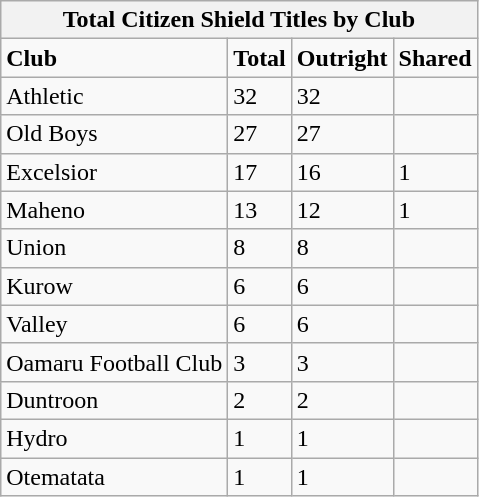<table class="wikitable">
<tr>
<th colspan="4">Total  Citizen Shield Titles by Club</th>
</tr>
<tr>
<td><strong>Club</strong></td>
<td><strong>Total</strong></td>
<td><strong>Outright</strong></td>
<td><strong>Shared</strong></td>
</tr>
<tr>
<td>Athletic</td>
<td>32</td>
<td>32</td>
<td></td>
</tr>
<tr>
<td>Old Boys</td>
<td>27</td>
<td>27</td>
<td></td>
</tr>
<tr>
<td>Excelsior</td>
<td>17</td>
<td>16</td>
<td>1</td>
</tr>
<tr>
<td>Maheno</td>
<td>13</td>
<td>12</td>
<td>1</td>
</tr>
<tr>
<td>Union</td>
<td>8</td>
<td>8</td>
<td></td>
</tr>
<tr>
<td>Kurow</td>
<td>6</td>
<td>6</td>
<td></td>
</tr>
<tr>
<td>Valley</td>
<td>6</td>
<td>6</td>
<td></td>
</tr>
<tr>
<td>Oamaru Football Club</td>
<td>3</td>
<td>3</td>
<td></td>
</tr>
<tr>
<td>Duntroon</td>
<td>2</td>
<td>2</td>
<td></td>
</tr>
<tr>
<td>Hydro</td>
<td>1</td>
<td>1</td>
<td></td>
</tr>
<tr>
<td>Otematata</td>
<td>1</td>
<td>1</td>
<td></td>
</tr>
</table>
